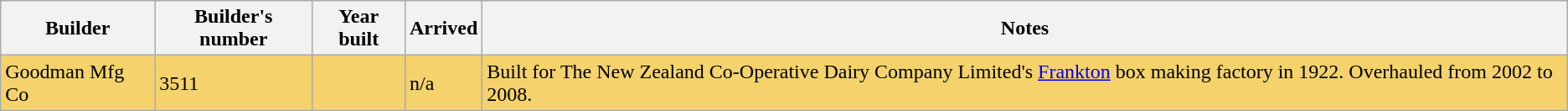<table class="sortable wikitable" border="1">
<tr>
<th>Builder</th>
<th>Builder's number</th>
<th>Year built</th>
<th>Arrived</th>
<th>Notes</th>
</tr>
<tr style="background:#F5D26C;">
<td>Goodman Mfg Co</td>
<td>3511</td>
<td></td>
<td>n/a</td>
<td>Built for The New Zealand Co-Operative Dairy Company Limited's <a href='#'>Frankton</a> box making factory in 1922. Overhauled from 2002 to 2008.</td>
</tr>
</table>
